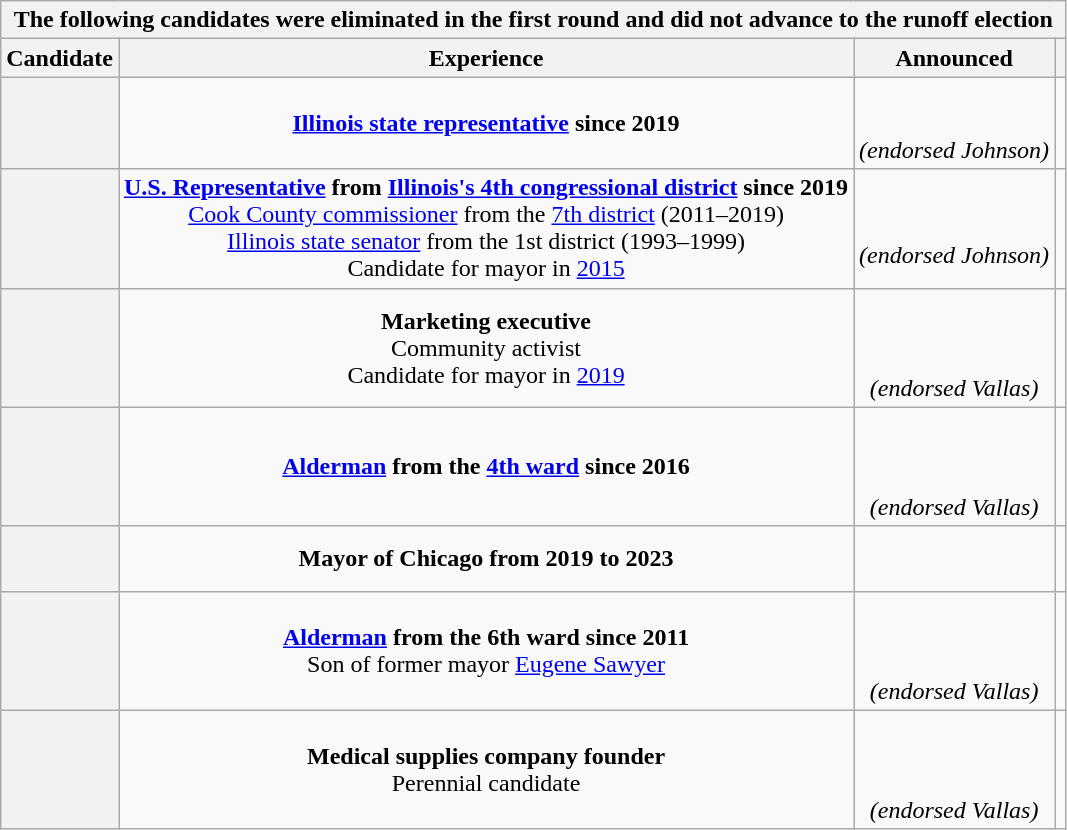<table class="wikitable sortable" style="text-align:center">
<tr>
<th colspan="4">The following candidates were eliminated in the first round and did not advance to the runoff election</th>
</tr>
<tr>
<th scope="col">Candidate</th>
<th scope="col">Experience</th>
<th scope="col">Announced</th>
<th scope="col" class="unsortable"></th>
</tr>
<tr>
<th scope="row"><br></th>
<td><strong><a href='#'>Illinois state representative</a> since 2019</strong></td>
<td><br><br><em>(endorsed Johnson)</em></td>
<td></td>
</tr>
<tr>
<th scope="row"><br></th>
<td><strong><a href='#'>U.S. Representative</a> from <a href='#'>Illinois's 4th congressional district</a> since 2019</strong><br><a href='#'>Cook County commissioner</a> from the <a href='#'>7th district</a> (2011–2019)<br><a href='#'>Illinois state senator</a> from the 1st district (1993–1999)<br>Candidate for mayor in <a href='#'>2015</a></td>
<td><br><br><em>(endorsed Johnson)</em></td>
<td></td>
</tr>
<tr d>
<th scope="row"><br></th>
<td><strong>Marketing executive</strong><br>Community activist<br>Candidate for mayor in <a href='#'>2019</a></td>
<td><br><br><br><em>(endorsed Vallas)</em></td>
<td></td>
</tr>
<tr>
<th scope="row"><br></th>
<td><strong><a href='#'>Alderman</a> from the <a href='#'>4th ward</a> since 2016</strong></td>
<td><br><br><br><em>(endorsed Vallas)</em></td>
<td></td>
</tr>
<tr>
<th scope="row"><br></th>
<td><strong>Mayor of Chicago from 2019 to 2023</strong></td>
<td><br><br></td>
<td></td>
</tr>
<tr>
<th scope="row"><br></th>
<td><strong><a href='#'>Alderman</a> from the 6th ward since 2011</strong><br>Son of former mayor <a href='#'>Eugene Sawyer</a></td>
<td><br><br><br><em>(endorsed Vallas)</em></td>
<td></td>
</tr>
<tr>
<th scope="row"><br></th>
<td><strong>Medical supplies company founder</strong><br>Perennial candidate</td>
<td><br><br><br><em>(endorsed Vallas)</em></td>
<td></td>
</tr>
</table>
